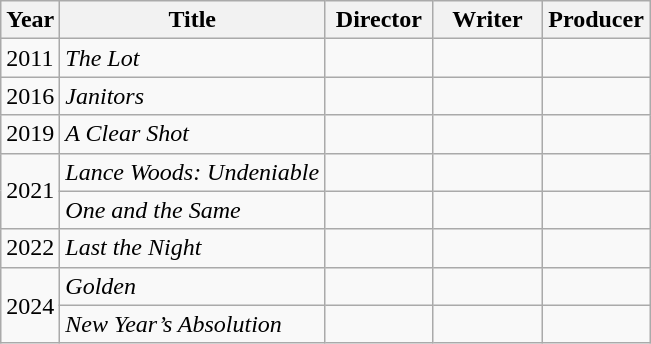<table class="wikitable plainrowheaders">
<tr>
<th>Year</th>
<th>Title</th>
<th width="65">Director</th>
<th width="65">Writer</th>
<th width="65">Producer</th>
</tr>
<tr>
<td>2011</td>
<td><em>The Lot</em></td>
<td></td>
<td></td>
<td></td>
</tr>
<tr>
<td>2016</td>
<td><em>Janitors</em></td>
<td></td>
<td></td>
<td></td>
</tr>
<tr>
<td>2019</td>
<td><em>A Clear Shot</em></td>
<td></td>
<td></td>
<td></td>
</tr>
<tr>
<td rowspan="2">2021</td>
<td><em>Lance Woods: Undeniable</em></td>
<td></td>
<td></td>
<td></td>
</tr>
<tr>
<td><em>One and the Same</em></td>
<td></td>
<td></td>
<td></td>
</tr>
<tr>
<td>2022</td>
<td><em>Last the Night</em></td>
<td></td>
<td></td>
<td></td>
</tr>
<tr>
<td rowspan="2">2024</td>
<td><em>Golden</em></td>
<td></td>
<td></td>
<td></td>
</tr>
<tr>
<td><em>New Year’s Absolution</em></td>
<td></td>
<td></td>
<td></td>
</tr>
</table>
